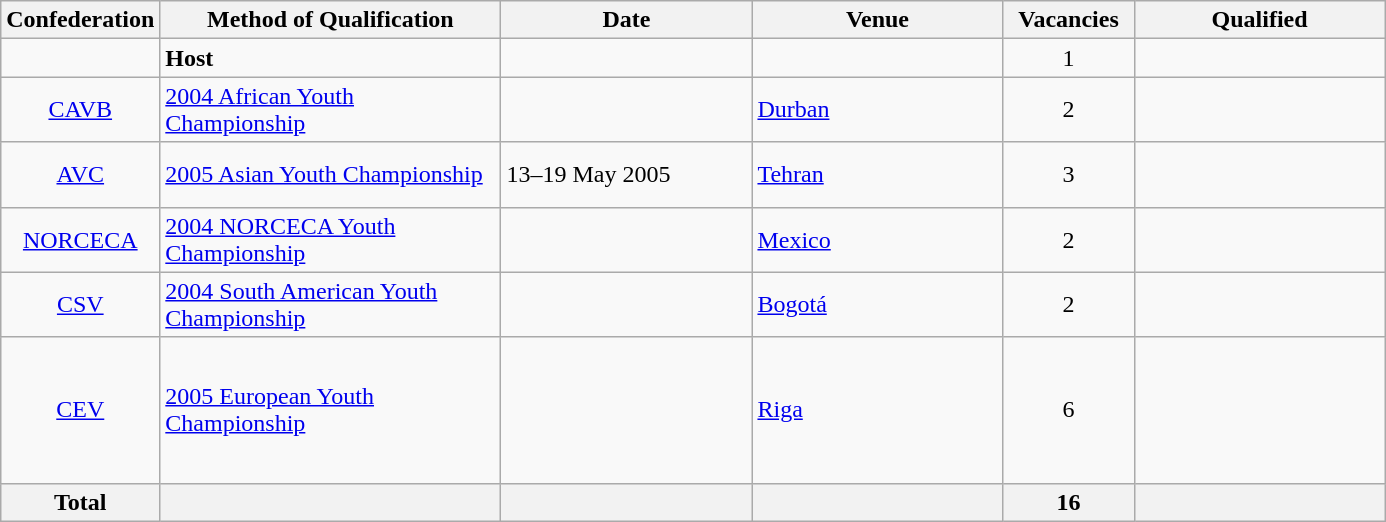<table class="wikitable">
<tr>
<th width=50>Confederation</th>
<th width=220>Method of Qualification</th>
<th width=160>Date</th>
<th width=160>Venue</th>
<th width=80>Vacancies</th>
<th width=160>Qualified</th>
</tr>
<tr>
<td align=center></td>
<td><strong>Host</strong></td>
<td></td>
<td></td>
<td style="text-align:center;">1</td>
<td></td>
</tr>
<tr>
<td align=center><a href='#'>CAVB</a></td>
<td><a href='#'>2004 African Youth Championship</a></td>
<td></td>
<td> <a href='#'>Durban</a></td>
<td style="text-align:center;">2</td>
<td><br></td>
</tr>
<tr>
<td align=center><a href='#'>AVC</a></td>
<td><a href='#'>2005 Asian Youth Championship</a></td>
<td>13–19 May 2005</td>
<td> <a href='#'>Tehran</a></td>
<td style="text-align:center;">3</td>
<td><br><br></td>
</tr>
<tr>
<td align=center><a href='#'>NORCECA</a></td>
<td><a href='#'>2004 NORCECA Youth Championship</a></td>
<td></td>
<td> <a href='#'>Mexico</a></td>
<td style="text-align:center;">2</td>
<td><br></td>
</tr>
<tr>
<td align=center><a href='#'>CSV</a></td>
<td><a href='#'>2004 South American Youth Championship</a></td>
<td></td>
<td> <a href='#'>Bogotá</a></td>
<td style="text-align:center;">2</td>
<td><br></td>
</tr>
<tr>
<td align=center><a href='#'>CEV</a></td>
<td><a href='#'>2005 European Youth Championship</a></td>
<td></td>
<td> <a href='#'>Riga</a></td>
<td style="text-align:center;">6</td>
<td><br><br><br><br><br></td>
</tr>
<tr>
<th>Total</th>
<th></th>
<th></th>
<th></th>
<th>16</th>
<th></th>
</tr>
</table>
